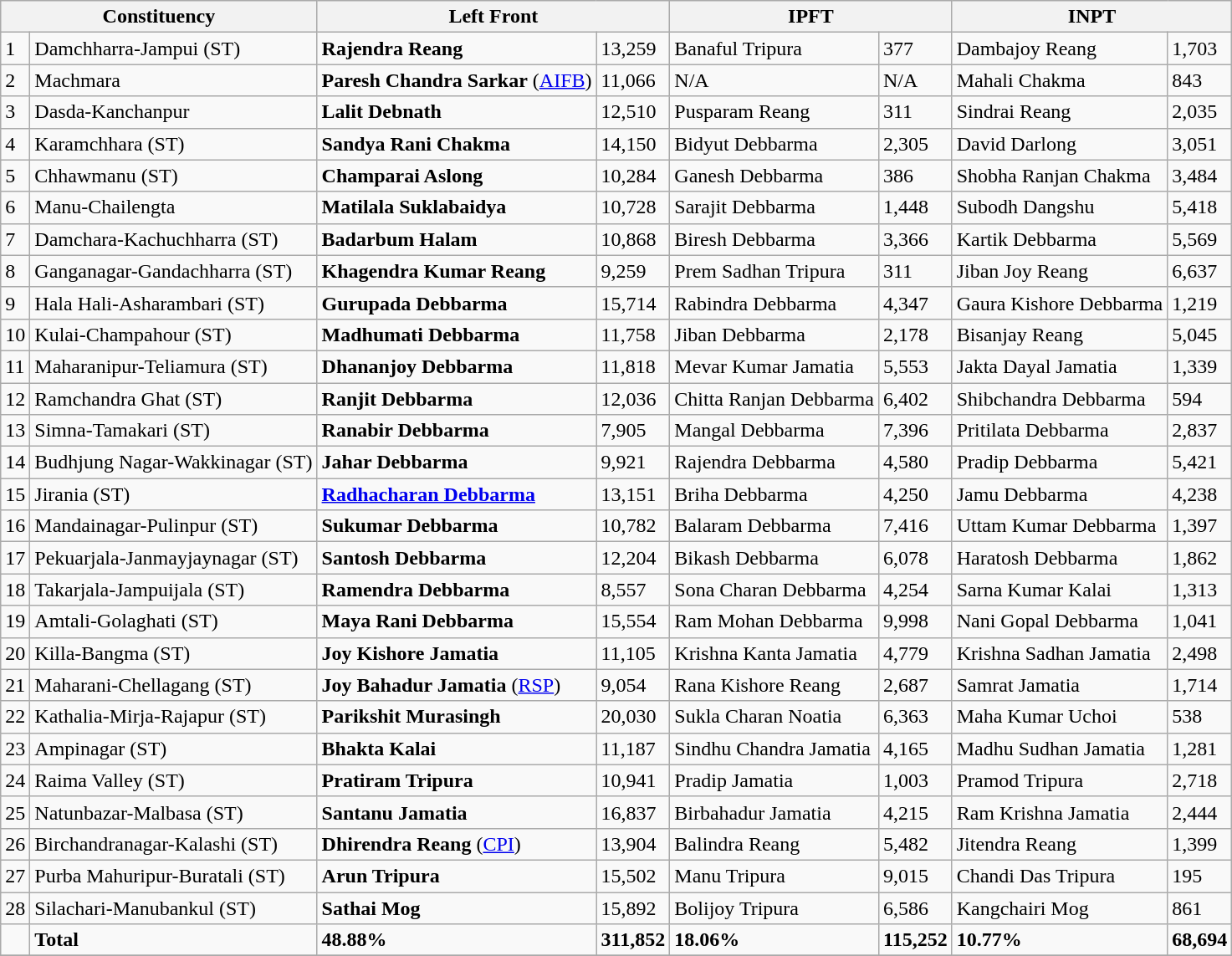<table class="wikitable">
<tr>
<th colspan="2">Constituency</th>
<th colspan="2">Left Front</th>
<th colspan="2">IPFT</th>
<th colspan="2">INPT</th>
</tr>
<tr>
<td>1</td>
<td>Damchharra-Jampui (ST)</td>
<td><strong>Rajendra Reang</strong></td>
<td>13,259</td>
<td>Banaful Tripura</td>
<td>377</td>
<td>Dambajoy Reang</td>
<td>1,703</td>
</tr>
<tr>
<td>2</td>
<td>Machmara</td>
<td><strong>Paresh Chandra Sarkar</strong> (<a href='#'>AIFB</a>)</td>
<td>11,066</td>
<td>N/A</td>
<td>N/A</td>
<td>Mahali Chakma</td>
<td>843</td>
</tr>
<tr>
<td>3</td>
<td>Dasda-Kanchanpur</td>
<td><strong>Lalit Debnath</strong></td>
<td>12,510</td>
<td>Pusparam Reang</td>
<td>311</td>
<td>Sindrai Reang</td>
<td>2,035</td>
</tr>
<tr>
<td>4</td>
<td>Karamchhara (ST)</td>
<td><strong>Sandya Rani Chakma</strong></td>
<td>14,150</td>
<td>Bidyut Debbarma</td>
<td>2,305</td>
<td>David Darlong</td>
<td>3,051</td>
</tr>
<tr>
<td>5</td>
<td>Chhawmanu (ST)</td>
<td><strong>Champarai Aslong</strong></td>
<td>10,284</td>
<td>Ganesh Debbarma</td>
<td>386</td>
<td>Shobha Ranjan Chakma</td>
<td>3,484</td>
</tr>
<tr>
<td>6</td>
<td>Manu-Chailengta</td>
<td><strong>Matilala Suklabaidya</strong></td>
<td>10,728</td>
<td>Sarajit Debbarma</td>
<td>1,448</td>
<td>Subodh Dangshu</td>
<td>5,418</td>
</tr>
<tr>
<td>7</td>
<td>Damchara-Kachuchharra (ST)</td>
<td><strong>Badarbum Halam</strong></td>
<td>10,868</td>
<td>Biresh Debbarma</td>
<td>3,366</td>
<td>Kartik Debbarma</td>
<td>5,569</td>
</tr>
<tr>
<td>8</td>
<td>Ganganagar-Gandachharra (ST)</td>
<td><strong>Khagendra Kumar Reang</strong></td>
<td>9,259</td>
<td>Prem Sadhan Tripura</td>
<td>311</td>
<td>Jiban Joy Reang</td>
<td>6,637</td>
</tr>
<tr>
<td>9</td>
<td>Hala Hali-Asharambari (ST)</td>
<td><strong>Gurupada Debbarma</strong></td>
<td>15,714</td>
<td>Rabindra Debbarma</td>
<td>4,347</td>
<td>Gaura Kishore Debbarma</td>
<td>1,219</td>
</tr>
<tr>
<td>10</td>
<td>Kulai-Champahour (ST)</td>
<td><strong>Madhumati Debbarma</strong></td>
<td>11,758</td>
<td>Jiban Debbarma</td>
<td>2,178</td>
<td>Bisanjay Reang</td>
<td>5,045</td>
</tr>
<tr>
<td>11</td>
<td>Maharanipur-Teliamura (ST)</td>
<td><strong>Dhananjoy Debbarma</strong></td>
<td>11,818</td>
<td>Mevar Kumar Jamatia</td>
<td>5,553</td>
<td>Jakta Dayal Jamatia</td>
<td>1,339</td>
</tr>
<tr>
<td>12</td>
<td>Ramchandra Ghat (ST)</td>
<td><strong>Ranjit Debbarma</strong></td>
<td>12,036</td>
<td>Chitta Ranjan Debbarma</td>
<td>6,402</td>
<td>Shibchandra Debbarma</td>
<td>594</td>
</tr>
<tr>
<td>13</td>
<td>Simna-Tamakari (ST)</td>
<td><strong>Ranabir Debbarma</strong></td>
<td>7,905</td>
<td>Mangal Debbarma</td>
<td>7,396</td>
<td>Pritilata Debbarma</td>
<td>2,837</td>
</tr>
<tr>
<td>14</td>
<td>Budhjung Nagar-Wakkinagar (ST)</td>
<td><strong>Jahar Debbarma</strong></td>
<td>9,921</td>
<td>Rajendra Debbarma</td>
<td>4,580</td>
<td>Pradip Debbarma</td>
<td>5,421</td>
</tr>
<tr>
<td>15</td>
<td>Jirania (ST)</td>
<td><strong><a href='#'>Radhacharan Debbarma</a></strong></td>
<td>13,151</td>
<td>Briha Debbarma</td>
<td>4,250</td>
<td>Jamu Debbarma</td>
<td>4,238</td>
</tr>
<tr>
<td>16</td>
<td>Mandainagar-Pulinpur (ST)</td>
<td><strong>Sukumar Debbarma</strong></td>
<td>10,782</td>
<td>Balaram Debbarma</td>
<td>7,416</td>
<td>Uttam Kumar Debbarma</td>
<td>1,397</td>
</tr>
<tr>
<td>17</td>
<td>Pekuarjala-Janmayjaynagar (ST)</td>
<td><strong>Santosh Debbarma</strong></td>
<td>12,204</td>
<td>Bikash Debbarma</td>
<td>6,078</td>
<td>Haratosh Debbarma</td>
<td>1,862</td>
</tr>
<tr>
<td>18</td>
<td>Takarjala-Jampuijala (ST)</td>
<td><strong>Ramendra Debbarma</strong></td>
<td>8,557</td>
<td>Sona Charan Debbarma</td>
<td>4,254</td>
<td>Sarna Kumar Kalai</td>
<td>1,313</td>
</tr>
<tr>
<td>19</td>
<td>Amtali-Golaghati (ST)</td>
<td><strong>Maya Rani Debbarma</strong></td>
<td>15,554</td>
<td>Ram Mohan Debbarma</td>
<td>9,998</td>
<td>Nani Gopal Debbarma</td>
<td>1,041</td>
</tr>
<tr>
<td>20</td>
<td>Killa-Bangma (ST)</td>
<td><strong>Joy Kishore Jamatia</strong></td>
<td>11,105</td>
<td>Krishna Kanta Jamatia</td>
<td>4,779</td>
<td>Krishna Sadhan Jamatia</td>
<td>2,498</td>
</tr>
<tr>
<td>21</td>
<td>Maharani-Chellagang (ST)</td>
<td><strong>Joy Bahadur Jamatia</strong> (<a href='#'>RSP</a>)</td>
<td>9,054</td>
<td>Rana Kishore Reang</td>
<td>2,687</td>
<td>Samrat Jamatia</td>
<td>1,714</td>
</tr>
<tr>
<td>22</td>
<td>Kathalia-Mirja-Rajapur (ST)</td>
<td><strong>Parikshit Murasingh</strong></td>
<td>20,030</td>
<td>Sukla Charan Noatia</td>
<td>6,363</td>
<td>Maha Kumar Uchoi</td>
<td>538</td>
</tr>
<tr>
<td>23</td>
<td>Ampinagar (ST)</td>
<td><strong>Bhakta Kalai</strong></td>
<td>11,187</td>
<td>Sindhu Chandra Jamatia</td>
<td>4,165</td>
<td>Madhu Sudhan Jamatia</td>
<td>1,281</td>
</tr>
<tr>
<td>24</td>
<td>Raima Valley (ST)</td>
<td><strong>Pratiram Tripura</strong></td>
<td>10,941</td>
<td>Pradip Jamatia</td>
<td>1,003</td>
<td>Pramod Tripura</td>
<td>2,718</td>
</tr>
<tr>
<td>25</td>
<td>Natunbazar-Malbasa (ST)</td>
<td><strong>Santanu Jamatia</strong></td>
<td>16,837</td>
<td>Birbahadur Jamatia</td>
<td>4,215</td>
<td>Ram Krishna Jamatia</td>
<td>2,444</td>
</tr>
<tr>
<td>26</td>
<td>Birchandranagar-Kalashi (ST)</td>
<td><strong>Dhirendra Reang</strong> (<a href='#'>CPI</a>)</td>
<td>13,904</td>
<td>Balindra Reang</td>
<td>5,482</td>
<td>Jitendra Reang</td>
<td>1,399</td>
</tr>
<tr>
<td>27</td>
<td>Purba Mahuripur-Buratali (ST)</td>
<td><strong>Arun Tripura</strong></td>
<td>15,502</td>
<td>Manu Tripura</td>
<td>9,015</td>
<td>Chandi Das Tripura</td>
<td>195</td>
</tr>
<tr>
<td>28</td>
<td>Silachari-Manubankul (ST)</td>
<td><strong>Sathai Mog</strong></td>
<td>15,892</td>
<td>Bolijoy Tripura</td>
<td>6,586</td>
<td>Kangchairi Mog</td>
<td>861</td>
</tr>
<tr>
<td></td>
<td><strong>Total</strong></td>
<td><strong>48.88%</strong></td>
<td><strong>311,852</strong></td>
<td><strong>18.06%</strong></td>
<td><strong>115,252</strong></td>
<td><strong>10.77%</strong></td>
<td><strong>68,694</strong></td>
</tr>
<tr>
</tr>
</table>
